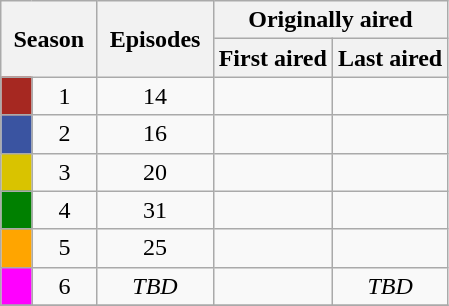<table class="wikitable" style="text-align: center;">
<tr>
<th colspan="2" rowspan="2" style="padding: 0 8px;">Season</th>
<th rowspan="2" style="padding: 0 8px;">Episodes</th>
<th colspan="2">Originally aired</th>
</tr>
<tr>
<th>First aired</th>
<th>Last aired</th>
</tr>
<tr>
<td style="background: #A62821;"></td>
<td>1</td>
<td>14</td>
<td></td>
<td></td>
</tr>
<tr>
<td style="background: #3A54A1;"></td>
<td>2</td>
<td>16</td>
<td style="padding: 0 8px;"></td>
<td></td>
</tr>
<tr>
<td style="background: #D9C300;"></td>
<td>3</td>
<td>20</td>
<td style="padding: 0 8px;"></td>
<td style="padding: 0 8px;"></td>
</tr>
<tr>
<td style="background: green"></td>
<td>4</td>
<td>31</td>
<td style="padding: 0 8px;"></td>
<td style="padding: 0 8px;"></td>
</tr>
<tr>
<td style="background: orange"></td>
<td>5</td>
<td>25</td>
<td style="padding: 0 8px;"></td>
<td style="padding: 0 8px;"></td>
</tr>
<tr>
<td style="background: fuchsia"></td>
<td>6</td>
<td><em>TBD</em></td>
<td style="padding: 0 8px;"></td>
<td><em>TBD</em></td>
</tr>
<tr>
</tr>
</table>
